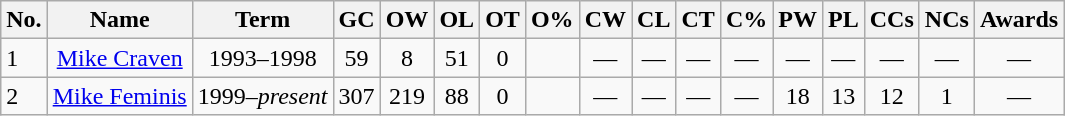<table class="wikitable sortable">
<tr>
<th>No.</th>
<th>Name</th>
<th>Term</th>
<th>GC</th>
<th>OW</th>
<th>OL</th>
<th>OT</th>
<th>O%</th>
<th>CW</th>
<th>CL</th>
<th>CT</th>
<th>C%</th>
<th>PW</th>
<th>PL</th>
<th>CCs</th>
<th>NCs</th>
<th class="unsortable">Awards</th>
</tr>
<tr>
<td>1</td>
<td align="center"><a href='#'>Mike Craven</a></td>
<td align="center">1993–1998</td>
<td align="center">59</td>
<td align="center">8</td>
<td align="center">51</td>
<td align="center">0</td>
<td align="center"></td>
<td align="center">—</td>
<td align="center">—</td>
<td align="center">—</td>
<td align="center">—</td>
<td align="center">—</td>
<td align="center">—</td>
<td align="center">—</td>
<td align="center">—</td>
<td align="center">—</td>
</tr>
<tr>
<td>2</td>
<td align="center"><a href='#'>Mike Feminis</a></td>
<td align="center">1999–<em>present</em></td>
<td align="center">307</td>
<td align="center">219</td>
<td align="center">88</td>
<td align="center">0</td>
<td align="center"></td>
<td align="center">—</td>
<td align="center">—</td>
<td align="center">—</td>
<td align="center">—</td>
<td align="center">18</td>
<td align="center">13</td>
<td align="center">12</td>
<td align="center">1</td>
<td align="center">—</td>
</tr>
</table>
